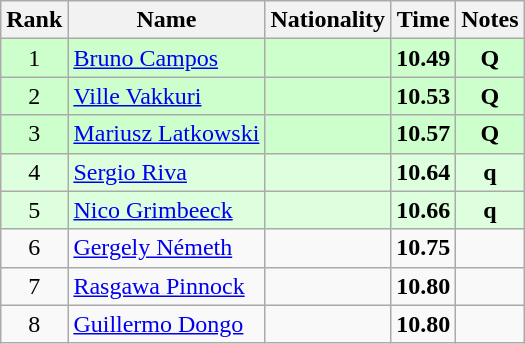<table class="wikitable sortable" style="text-align:center">
<tr>
<th>Rank</th>
<th>Name</th>
<th>Nationality</th>
<th>Time</th>
<th>Notes</th>
</tr>
<tr bgcolor=ccffcc>
<td>1</td>
<td align=left><a href='#'>Bruno Campos</a></td>
<td align=left></td>
<td><strong>10.49</strong></td>
<td><strong>Q</strong></td>
</tr>
<tr bgcolor=ccffcc>
<td>2</td>
<td align=left><a href='#'>Ville Vakkuri</a></td>
<td align=left></td>
<td><strong>10.53</strong></td>
<td><strong>Q</strong></td>
</tr>
<tr bgcolor=ccffcc>
<td>3</td>
<td align=left><a href='#'>Mariusz Latkowski</a></td>
<td align=left></td>
<td><strong>10.57</strong></td>
<td><strong>Q</strong></td>
</tr>
<tr bgcolor=ddffdd>
<td>4</td>
<td align=left><a href='#'>Sergio Riva</a></td>
<td align=left></td>
<td><strong>10.64</strong></td>
<td><strong>q</strong></td>
</tr>
<tr bgcolor=ddffdd>
<td>5</td>
<td align=left><a href='#'>Nico Grimbeeck</a></td>
<td align=left></td>
<td><strong>10.66</strong></td>
<td><strong>q</strong></td>
</tr>
<tr>
<td>6</td>
<td align=left><a href='#'>Gergely Németh</a></td>
<td align=left></td>
<td><strong>10.75</strong></td>
<td></td>
</tr>
<tr>
<td>7</td>
<td align=left><a href='#'>Rasgawa Pinnock</a></td>
<td align=left></td>
<td><strong>10.80</strong></td>
<td></td>
</tr>
<tr>
<td>8</td>
<td align=left><a href='#'>Guillermo Dongo</a></td>
<td align=left></td>
<td><strong>10.80</strong></td>
<td></td>
</tr>
</table>
